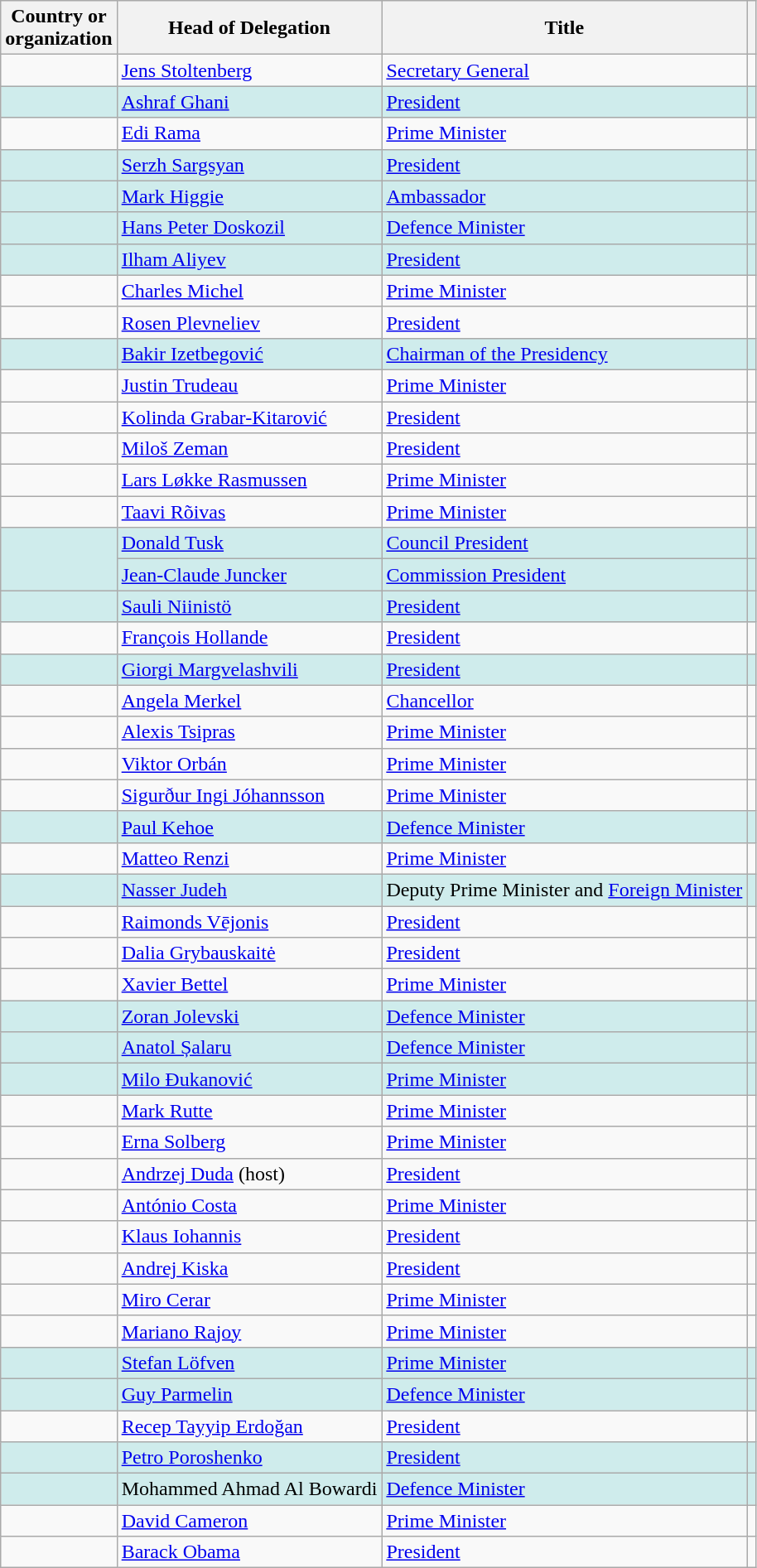<table class="wikitable sortable">
<tr>
<th>Country or<br>organization</th>
<th>Head of Delegation</th>
<th>Title</th>
<th class="unsortable"></th>
</tr>
<tr>
<td><strong></strong></td>
<td><a href='#'>Jens Stoltenberg</a></td>
<td><a href='#'>Secretary General</a></td>
<td></td>
</tr>
<tr bgcolor="#CFECEC"|>
<td></td>
<td><a href='#'>Ashraf Ghani</a></td>
<td><a href='#'>President</a></td>
<td></td>
</tr>
<tr>
<td></td>
<td><a href='#'>Edi Rama</a></td>
<td><a href='#'>Prime Minister</a></td>
</tr>
<tr bgcolor="#CFECEC"|>
<td></td>
<td><a href='#'>Serzh Sargsyan</a></td>
<td><a href='#'>President</a></td>
<td></td>
</tr>
<tr bgcolor="#CFECEC"|>
<td></td>
<td><a href='#'>Mark Higgie</a></td>
<td><a href='#'>Ambassador</a></td>
<td></td>
</tr>
<tr bgcolor="#CFECEC"|>
<td></td>
<td><a href='#'>Hans Peter Doskozil</a></td>
<td><a href='#'>Defence Minister</a></td>
<td></td>
</tr>
<tr bgcolor="#CFECEC"|>
<td></td>
<td><a href='#'>Ilham Aliyev</a></td>
<td><a href='#'>President</a></td>
<td></td>
</tr>
<tr>
<td></td>
<td><a href='#'>Charles Michel</a></td>
<td><a href='#'>Prime Minister</a></td>
<td></td>
</tr>
<tr>
<td></td>
<td><a href='#'>Rosen Plevneliev</a></td>
<td><a href='#'>President</a></td>
<td></td>
</tr>
<tr bgcolor="#CFECEC"|>
<td></td>
<td><a href='#'>Bakir Izetbegović</a></td>
<td><a href='#'>Chairman of the Presidency</a></td>
<td></td>
</tr>
<tr>
<td></td>
<td><a href='#'>Justin Trudeau</a></td>
<td><a href='#'>Prime Minister</a></td>
<td></td>
</tr>
<tr>
<td></td>
<td><a href='#'>Kolinda Grabar-Kitarović</a></td>
<td><a href='#'>President</a></td>
<td></td>
</tr>
<tr>
<td></td>
<td><a href='#'>Miloš Zeman</a></td>
<td><a href='#'>President</a></td>
<td></td>
</tr>
<tr>
<td></td>
<td><a href='#'>Lars Løkke Rasmussen</a></td>
<td><a href='#'>Prime Minister</a></td>
<td></td>
</tr>
<tr>
<td></td>
<td><a href='#'>Taavi Rõivas</a></td>
<td><a href='#'>Prime Minister</a></td>
<td></td>
</tr>
<tr bgcolor="#CFECEC"|>
<td rowspan="2" style="background-color:#CFECEC"></td>
<td><a href='#'>Donald Tusk</a></td>
<td><a href='#'>Council President</a></td>
<td></td>
</tr>
<tr bgcolor="#CFECEC"|>
<td><a href='#'>Jean-Claude Juncker</a></td>
<td><a href='#'>Commission President</a></td>
<td></td>
</tr>
<tr bgcolor="#CFECEC"|>
<td></td>
<td><a href='#'>Sauli Niinistö</a></td>
<td><a href='#'>President</a></td>
<td></td>
</tr>
<tr>
<td></td>
<td><a href='#'>François Hollande</a></td>
<td><a href='#'>President</a></td>
<td></td>
</tr>
<tr bgcolor="#CFECEC"|>
<td></td>
<td><a href='#'>Giorgi Margvelashvili</a></td>
<td><a href='#'>President</a></td>
<td></td>
</tr>
<tr>
<td></td>
<td><a href='#'>Angela Merkel</a></td>
<td><a href='#'>Chancellor</a></td>
<td></td>
</tr>
<tr>
<td></td>
<td><a href='#'>Alexis Tsipras</a></td>
<td><a href='#'>Prime Minister</a></td>
<td></td>
</tr>
<tr>
<td></td>
<td><a href='#'>Viktor Orbán</a></td>
<td><a href='#'>Prime Minister</a></td>
<td></td>
</tr>
<tr>
<td></td>
<td><a href='#'>Sigurður Ingi Jóhannsson</a></td>
<td><a href='#'>Prime Minister</a></td>
<td></td>
</tr>
<tr bgcolor="#CFECEC"|>
<td></td>
<td><a href='#'>Paul Kehoe</a></td>
<td><a href='#'>Defence Minister</a></td>
<td></td>
</tr>
<tr>
<td></td>
<td><a href='#'>Matteo Renzi</a></td>
<td><a href='#'>Prime Minister</a></td>
<td></td>
</tr>
<tr bgcolor="#CFECEC"|>
<td></td>
<td><a href='#'>Nasser Judeh</a></td>
<td>Deputy Prime Minister and <a href='#'>Foreign Minister</a></td>
<td></td>
</tr>
<tr>
<td></td>
<td><a href='#'>Raimonds Vējonis</a></td>
<td><a href='#'>President</a></td>
<td></td>
</tr>
<tr>
<td></td>
<td><a href='#'>Dalia Grybauskaitė</a></td>
<td><a href='#'>President</a></td>
<td></td>
</tr>
<tr>
<td></td>
<td><a href='#'>Xavier Bettel</a></td>
<td><a href='#'>Prime Minister</a></td>
<td></td>
</tr>
<tr bgcolor="#CFECEC"|>
<td></td>
<td><a href='#'>Zoran Jolevski</a></td>
<td><a href='#'>Defence Minister</a></td>
<td></td>
</tr>
<tr bgcolor="#CFECEC"|>
<td></td>
<td><a href='#'>Anatol Șalaru</a></td>
<td><a href='#'>Defence Minister</a></td>
<td></td>
</tr>
<tr bgcolor="#CFECEC"|>
<td></td>
<td><a href='#'>Milo Đukanović</a></td>
<td><a href='#'>Prime Minister</a></td>
<td></td>
</tr>
<tr>
<td></td>
<td><a href='#'>Mark Rutte</a></td>
<td><a href='#'>Prime Minister</a></td>
<td></td>
</tr>
<tr>
<td></td>
<td><a href='#'>Erna Solberg</a></td>
<td><a href='#'>Prime Minister</a></td>
<td></td>
</tr>
<tr>
<td></td>
<td><a href='#'>Andrzej Duda</a> (host)</td>
<td><a href='#'>President</a></td>
<td></td>
</tr>
<tr>
<td></td>
<td><a href='#'>António Costa</a></td>
<td><a href='#'>Prime Minister</a></td>
<td></td>
</tr>
<tr>
<td></td>
<td><a href='#'>Klaus Iohannis</a></td>
<td><a href='#'>President</a></td>
<td></td>
</tr>
<tr>
<td></td>
<td><a href='#'>Andrej Kiska</a></td>
<td><a href='#'>President</a></td>
<td></td>
</tr>
<tr>
<td></td>
<td><a href='#'>Miro Cerar</a></td>
<td><a href='#'>Prime Minister</a></td>
<td></td>
</tr>
<tr>
<td></td>
<td><a href='#'>Mariano Rajoy</a></td>
<td><a href='#'>Prime Minister</a></td>
<td></td>
</tr>
<tr bgcolor="#CFECEC"|>
<td></td>
<td><a href='#'>Stefan Löfven</a></td>
<td><a href='#'>Prime Minister</a></td>
<td></td>
</tr>
<tr bgcolor="#CFECEC"|>
<td></td>
<td><a href='#'>Guy Parmelin</a></td>
<td><a href='#'>Defence Minister</a></td>
<td></td>
</tr>
<tr>
<td></td>
<td><a href='#'>Recep Tayyip Erdoğan</a></td>
<td><a href='#'>President</a></td>
<td></td>
</tr>
<tr bgcolor="#CFECEC"|>
<td></td>
<td><a href='#'>Petro Poroshenko</a></td>
<td><a href='#'>President</a></td>
<td></td>
</tr>
<tr bgcolor="#CFECEC"|>
<td></td>
<td>Mohammed Ahmad Al Bowardi</td>
<td><a href='#'>Defence Minister</a></td>
<td></td>
</tr>
<tr>
<td></td>
<td><a href='#'>David Cameron</a></td>
<td><a href='#'>Prime Minister</a></td>
<td></td>
</tr>
<tr>
<td></td>
<td><a href='#'>Barack Obama</a></td>
<td><a href='#'>President</a></td>
<td></td>
</tr>
</table>
